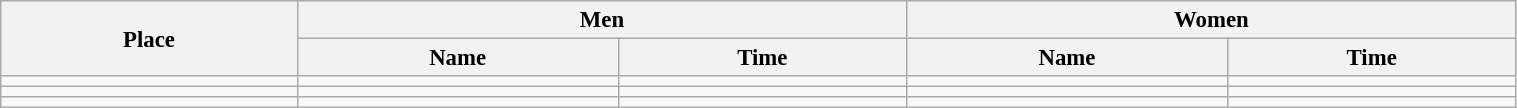<table class=wikitable style="font-size:95%" width="80%">
<tr>
<th rowspan="2">Place</th>
<th colspan="2">Men</th>
<th colspan="2">Women</th>
</tr>
<tr>
<th>Name</th>
<th>Time</th>
<th>Name</th>
<th>Time</th>
</tr>
<tr>
<td align="center"></td>
<td></td>
<td></td>
<td></td>
<td></td>
</tr>
<tr>
<td align="center"></td>
<td></td>
<td></td>
<td></td>
<td></td>
</tr>
<tr>
<td align="center"></td>
<td></td>
<td></td>
<td></td>
<td></td>
</tr>
</table>
